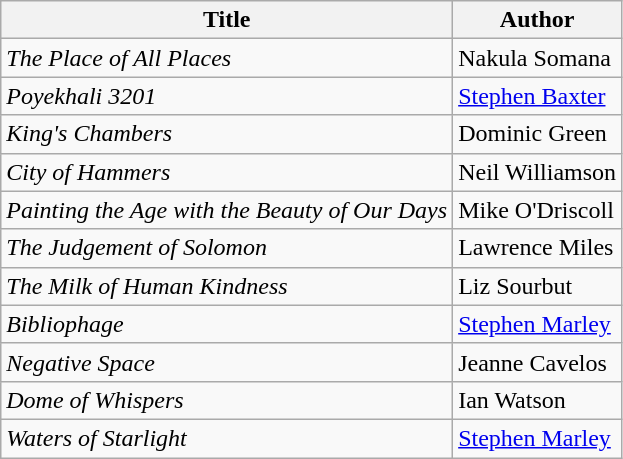<table class="wikitable">
<tr>
<th>Title</th>
<th>Author</th>
</tr>
<tr>
<td><em>The Place of All Places</em></td>
<td>Nakula Somana</td>
</tr>
<tr>
<td><em>Poyekhali 3201</em></td>
<td><a href='#'>Stephen Baxter</a></td>
</tr>
<tr>
<td><em>King's Chambers</em></td>
<td>Dominic Green</td>
</tr>
<tr>
<td><em>City of Hammers</em></td>
<td>Neil Williamson</td>
</tr>
<tr>
<td><em>Painting the Age with the Beauty of Our Days</em></td>
<td>Mike O'Driscoll</td>
</tr>
<tr>
<td><em>The Judgement of Solomon</em></td>
<td>Lawrence Miles</td>
</tr>
<tr>
<td><em>The Milk of Human Kindness</em></td>
<td>Liz Sourbut</td>
</tr>
<tr>
<td><em>Bibliophage</em></td>
<td><a href='#'>Stephen Marley</a></td>
</tr>
<tr>
<td><em>Negative Space</em></td>
<td>Jeanne Cavelos</td>
</tr>
<tr>
<td><em>Dome of Whispers</em></td>
<td>Ian Watson</td>
</tr>
<tr>
<td><em>Waters of Starlight</em></td>
<td><a href='#'>Stephen Marley</a></td>
</tr>
</table>
